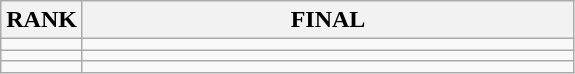<table class="wikitable">
<tr>
<th>RANK</th>
<th style="width: 20em">FINAL</th>
</tr>
<tr>
<td align="center"></td>
<td></td>
</tr>
<tr>
<td align="center"></td>
<td></td>
</tr>
<tr>
<td align="center"></td>
<td></td>
</tr>
</table>
